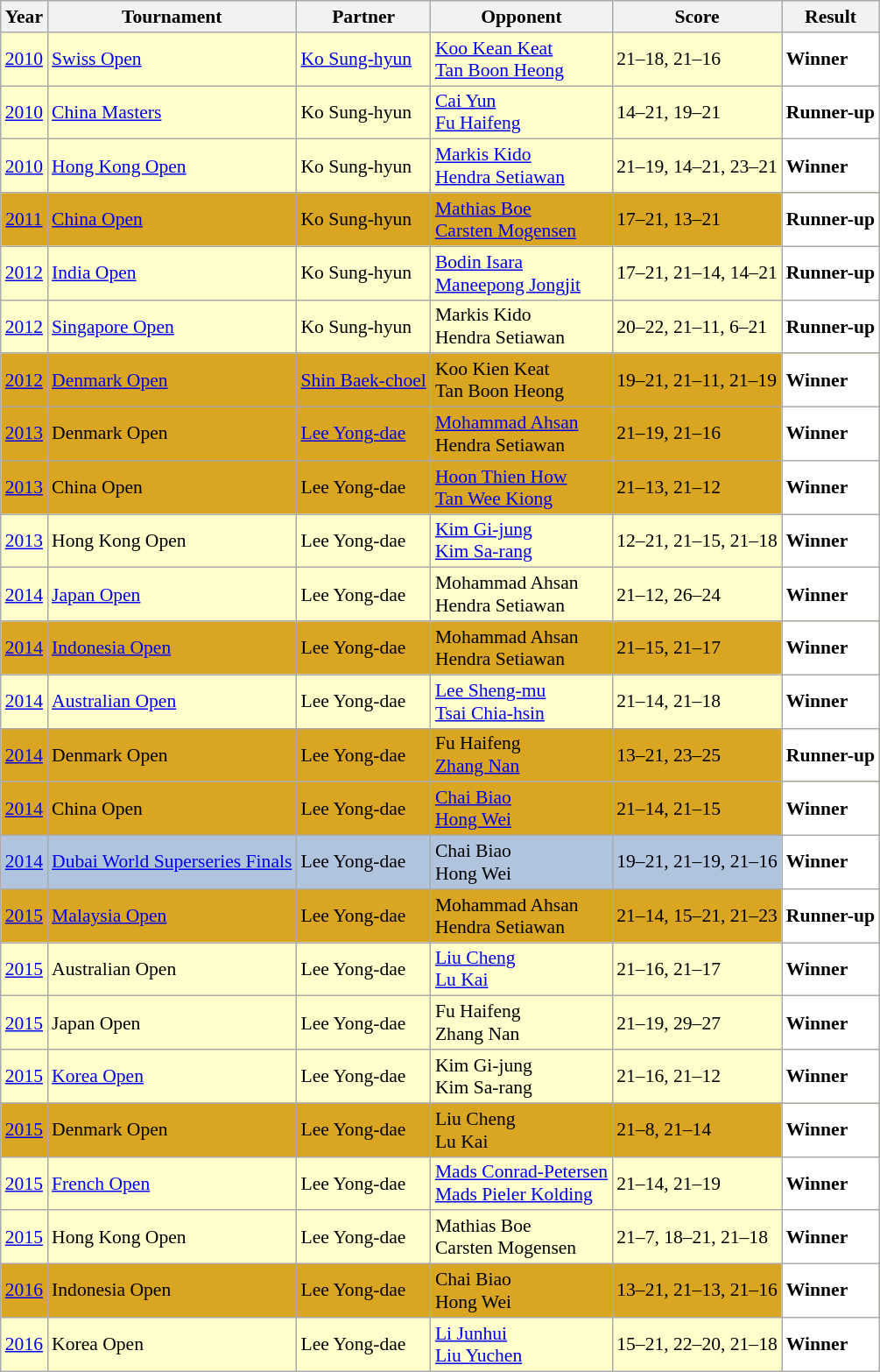<table class="sortable wikitable" style="font-size: 90%;">
<tr>
<th>Year</th>
<th>Tournament</th>
<th>Partner</th>
<th>Opponent</th>
<th>Score</th>
<th>Result</th>
</tr>
<tr style="background:#FFFFCC">
<td align="center"><a href='#'>2010</a></td>
<td align="left"><a href='#'>Swiss Open</a></td>
<td align="left"> <a href='#'>Ko Sung-hyun</a></td>
<td align="left"> <a href='#'>Koo Kean Keat</a> <br>  <a href='#'>Tan Boon Heong</a></td>
<td align="left">21–18, 21–16</td>
<td style="text-align:left; background:white"> <strong>Winner</strong></td>
</tr>
<tr style="background:#FFFFCC">
<td align="center"><a href='#'>2010</a></td>
<td align="left"><a href='#'>China Masters</a></td>
<td align="left"> Ko Sung-hyun</td>
<td align="left"> <a href='#'>Cai Yun</a> <br>  <a href='#'>Fu Haifeng</a></td>
<td align="left">14–21, 19–21</td>
<td style="text-align:left; background:white"> <strong>Runner-up</strong></td>
</tr>
<tr style="background:#FFFFCC">
<td align="center"><a href='#'>2010</a></td>
<td align="left"><a href='#'>Hong Kong Open</a></td>
<td align="left"> Ko Sung-hyun</td>
<td align="left"> <a href='#'>Markis Kido</a> <br>  <a href='#'>Hendra Setiawan</a></td>
<td align="left">21–19, 14–21, 23–21</td>
<td style="text-align:left; background:white"> <strong>Winner</strong></td>
</tr>
<tr style="background:#DAA520">
<td align="center"><a href='#'>2011</a></td>
<td align="left"><a href='#'>China Open</a></td>
<td align="left"> Ko Sung-hyun</td>
<td align="left"> <a href='#'>Mathias Boe</a> <br>  <a href='#'>Carsten Mogensen</a></td>
<td align="left">17–21, 13–21</td>
<td style="text-align:left; background:white"> <strong>Runner-up</strong></td>
</tr>
<tr style="background:#FFFFCC">
<td align="center"><a href='#'>2012</a></td>
<td align="left"><a href='#'>India Open</a></td>
<td align="left"> Ko Sung-hyun</td>
<td align="left"> <a href='#'>Bodin Isara</a> <br>  <a href='#'>Maneepong Jongjit</a></td>
<td align="left">17–21, 21–14, 14–21</td>
<td style="text-align:left; background:white"> <strong>Runner-up</strong></td>
</tr>
<tr style="background:#FFFFCC">
<td align="center"><a href='#'>2012</a></td>
<td align="left"><a href='#'>Singapore Open</a></td>
<td align="left"> Ko Sung-hyun</td>
<td align="left"> Markis Kido <br>  Hendra Setiawan</td>
<td align="left">20–22, 21–11, 6–21</td>
<td style="text-align:left; background:white"> <strong>Runner-up</strong></td>
</tr>
<tr style="background:#DAA520">
<td align="center"><a href='#'>2012</a></td>
<td align="left"><a href='#'>Denmark Open</a></td>
<td align="left"> <a href='#'>Shin Baek-choel</a></td>
<td align="left"> Koo Kien Keat <br>  Tan Boon Heong</td>
<td align="left">19–21, 21–11, 21–19</td>
<td style="text-align:left; background:white"> <strong>Winner</strong></td>
</tr>
<tr style="background:#DAA520">
<td align="center"><a href='#'>2013</a></td>
<td align="left">Denmark Open</td>
<td align="left"> <a href='#'>Lee Yong-dae</a></td>
<td align="left"> <a href='#'>Mohammad Ahsan</a> <br>  Hendra Setiawan</td>
<td align="left">21–19, 21–16</td>
<td style="text-align:left; background:white"> <strong>Winner</strong></td>
</tr>
<tr style="background:#DAA520">
<td align="center"><a href='#'>2013</a></td>
<td align="left">China Open</td>
<td align="left"> Lee Yong-dae</td>
<td align="left"> <a href='#'>Hoon Thien How</a> <br>  <a href='#'>Tan Wee Kiong</a></td>
<td align="left">21–13, 21–12</td>
<td style="text-align:left; background:white"> <strong>Winner</strong></td>
</tr>
<tr style="background:#FFFFCC">
<td align="center"><a href='#'>2013</a></td>
<td align="left">Hong Kong Open</td>
<td align="left"> Lee Yong-dae</td>
<td align="left"> <a href='#'>Kim Gi-jung</a> <br>  <a href='#'>Kim Sa-rang</a></td>
<td align="left">12–21, 21–15, 21–18</td>
<td style="text-align:left; background:white"> <strong>Winner</strong></td>
</tr>
<tr style="background:#FFFFCC">
<td align="center"><a href='#'>2014</a></td>
<td align="left"><a href='#'>Japan Open</a></td>
<td align="left"> Lee Yong-dae</td>
<td align="left"> Mohammad Ahsan <br>  Hendra Setiawan</td>
<td align="left">21–12, 26–24</td>
<td style="text-align:left; background:white"> <strong>Winner</strong></td>
</tr>
<tr style="background:#DAA520">
<td align="center"><a href='#'>2014</a></td>
<td align="left"><a href='#'>Indonesia Open</a></td>
<td align="left"> Lee Yong-dae</td>
<td align="left"> Mohammad Ahsan <br>  Hendra Setiawan</td>
<td align="left">21–15, 21–17</td>
<td style="text-align:left; background:white"> <strong>Winner</strong></td>
</tr>
<tr style="background:#FFFFCC">
<td align="center"><a href='#'>2014</a></td>
<td align="left"><a href='#'>Australian Open</a></td>
<td align="left"> Lee Yong-dae</td>
<td align="left"> <a href='#'>Lee Sheng-mu</a> <br>  <a href='#'>Tsai Chia-hsin</a></td>
<td align="left">21–14, 21–18</td>
<td style="text-align:left; background:white"> <strong>Winner</strong></td>
</tr>
<tr style="background:#DAA520">
<td align="center"><a href='#'>2014</a></td>
<td align="left">Denmark Open</td>
<td align="left"> Lee Yong-dae</td>
<td align="left"> Fu Haifeng <br>  <a href='#'>Zhang Nan</a></td>
<td align="left">13–21, 23–25</td>
<td style="text-align:left; background:white"> <strong>Runner-up</strong></td>
</tr>
<tr style="background:#DAA520">
<td align="center"><a href='#'>2014</a></td>
<td align="left">China Open</td>
<td align="left"> Lee Yong-dae</td>
<td align="left"> <a href='#'>Chai Biao</a> <br>  <a href='#'>Hong Wei</a></td>
<td align="left">21–14, 21–15</td>
<td style="text-align:left; background:white"> <strong>Winner</strong></td>
</tr>
<tr style="background:#B0C4DE">
<td align="center"><a href='#'>2014</a></td>
<td align="left"><a href='#'>Dubai World Superseries Finals</a></td>
<td align="left"> Lee Yong-dae</td>
<td align="left"> Chai Biao <br>  Hong Wei</td>
<td align="left">19–21, 21–19, 21–16</td>
<td style="text-align:left; background:white"> <strong>Winner</strong></td>
</tr>
<tr style="background:#DAA520">
<td align="center"><a href='#'>2015</a></td>
<td align="left"><a href='#'>Malaysia Open</a></td>
<td align="left"> Lee Yong-dae</td>
<td align="left"> Mohammad Ahsan <br>  Hendra Setiawan</td>
<td align="left">21–14, 15–21, 21–23</td>
<td style="text-align:left; background:white"> <strong>Runner-up</strong></td>
</tr>
<tr style="background:#FFFFCC">
<td align="center"><a href='#'>2015</a></td>
<td align="left">Australian Open</td>
<td align="left"> Lee Yong-dae</td>
<td align="left"> <a href='#'>Liu Cheng</a> <br>  <a href='#'>Lu Kai</a></td>
<td align="left">21–16, 21–17</td>
<td style="text-align:left; background:white"> <strong>Winner</strong></td>
</tr>
<tr style="background:#FFFFCC">
<td align="center"><a href='#'>2015</a></td>
<td align="left">Japan Open</td>
<td align="left"> Lee Yong-dae</td>
<td align="left"> Fu Haifeng <br>  Zhang Nan</td>
<td align="left">21–19, 29–27</td>
<td style="text-align:left; background:white"> <strong>Winner</strong></td>
</tr>
<tr style="background:#FFFFCC">
<td align="center"><a href='#'>2015</a></td>
<td align="left"><a href='#'>Korea Open</a></td>
<td align="left"> Lee Yong-dae</td>
<td align="left"> Kim Gi-jung <br>  Kim Sa-rang</td>
<td align="left">21–16, 21–12</td>
<td style="text-align:left; background:white"> <strong>Winner</strong></td>
</tr>
<tr style="background:#DAA520">
<td align="center"><a href='#'>2015</a></td>
<td align="left">Denmark Open</td>
<td align="left"> Lee Yong-dae</td>
<td align="left"> Liu Cheng <br>  Lu Kai</td>
<td align="left">21–8, 21–14</td>
<td style="text-align:left; background:white"> <strong>Winner</strong></td>
</tr>
<tr style="background:#FFFFCC">
<td align="center"><a href='#'>2015</a></td>
<td align="left"><a href='#'>French Open</a></td>
<td align="left"> Lee Yong-dae</td>
<td align="left"> <a href='#'>Mads Conrad-Petersen</a> <br>  <a href='#'>Mads Pieler Kolding</a></td>
<td align="left">21–14, 21–19</td>
<td style="text-align:left; background:white"> <strong>Winner</strong></td>
</tr>
<tr style="background:#FFFFCC">
<td align="center"><a href='#'>2015</a></td>
<td align="left">Hong Kong Open</td>
<td align="left"> Lee Yong-dae</td>
<td align="left"> Mathias Boe <br>  Carsten Mogensen</td>
<td align="left">21–7, 18–21, 21–18</td>
<td style="text-align:left; background:white"> <strong>Winner</strong></td>
</tr>
<tr style="background:#DAA520">
<td align="center"><a href='#'>2016</a></td>
<td align="left">Indonesia Open</td>
<td align="left"> Lee Yong-dae</td>
<td align="left"> Chai Biao <br>  Hong Wei</td>
<td align="left">13–21, 21–13, 21–16</td>
<td style="text-align:left; background:white"> <strong>Winner</strong></td>
</tr>
<tr style="background:#FFFFCC">
<td align="center"><a href='#'>2016</a></td>
<td align="left">Korea Open</td>
<td align="left"> Lee Yong-dae</td>
<td align="left"> <a href='#'>Li Junhui</a> <br>  <a href='#'>Liu Yuchen</a></td>
<td align="left">15–21, 22–20, 21–18</td>
<td style="text-align:left; background:white"> <strong>Winner</strong></td>
</tr>
</table>
